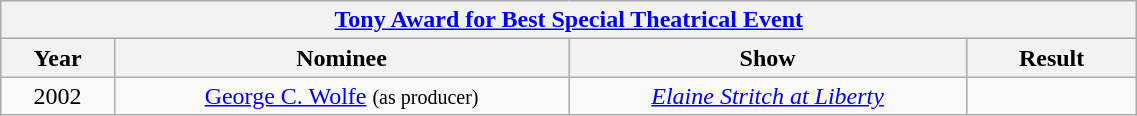<table class="wikitable" width="60%" style="text-align: center">
<tr>
<th colspan="4"><a href='#'>Tony Award for Best Special Theatrical Event</a></th>
</tr>
<tr>
<th style="width:10%;">Year</th>
<th style="width:40%;">Nominee</th>
<th style="width:35%;">Show</th>
<th style="width:15%;">Result</th>
</tr>
<tr>
<td>2002</td>
<td><a href='#'>George C. Wolfe</a> <small>(as producer)</small></td>
<td><em><a href='#'>Elaine Stritch at Liberty</a></em></td>
<td></td>
</tr>
</table>
